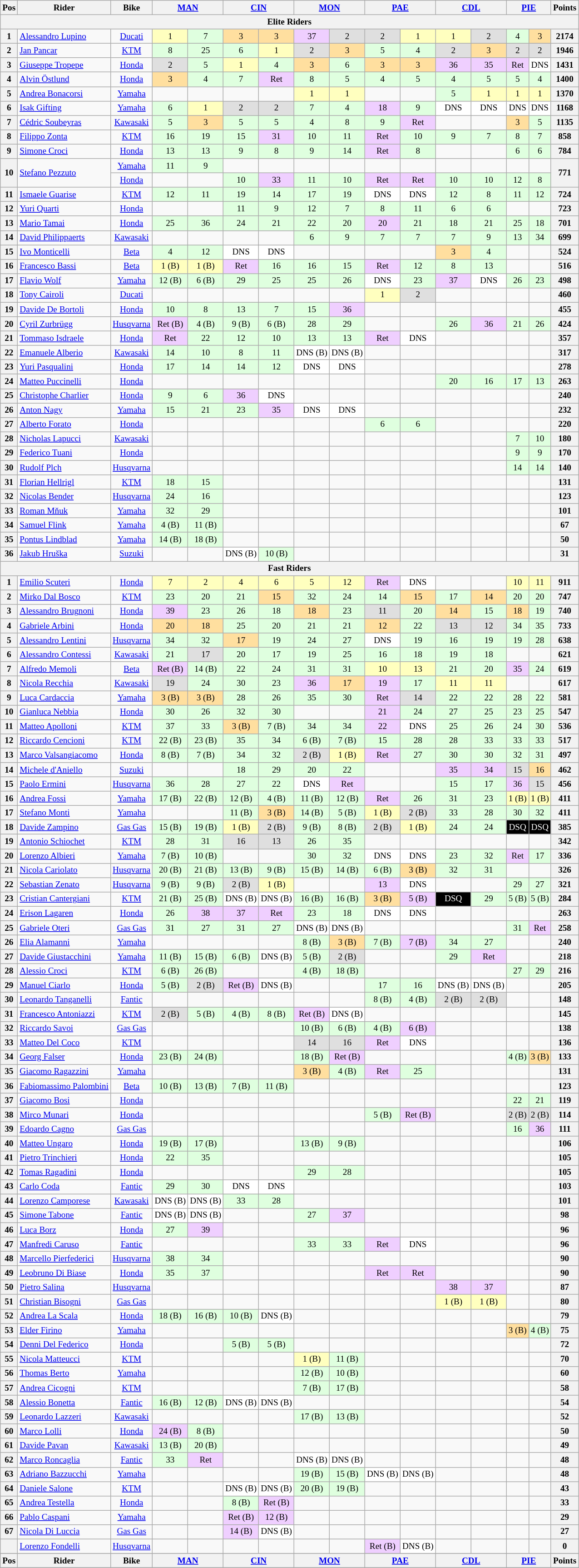<table class="wikitable" style="font-size: 80%; text-align:center">
<tr valign="top">
<th valign="middle">Pos</th>
<th valign="middle">Rider</th>
<th valign="middle">Bike</th>
<th colspan=2><a href='#'>MAN</a><br></th>
<th colspan=2><a href='#'>CIN</a><br></th>
<th colspan=2><a href='#'>MON</a><br></th>
<th colspan=2><a href='#'>PAE</a><br></th>
<th colspan=2><a href='#'>CDL</a><br></th>
<th colspan=2><a href='#'>PIE</a><br></th>
<th valign="middle">Points</th>
</tr>
<tr>
<th colspan="16">Elite Riders</th>
</tr>
<tr>
<th>1</th>
<td align=left> <a href='#'>Alessandro Lupino</a></td>
<td><a href='#'>Ducati</a></td>
<td style="background:#ffffbf;">1</td>
<td style="background:#dfffdf;">7</td>
<td style="background:#ffdf9f;">3</td>
<td style="background:#ffdf9f;">3</td>
<td style="background:#efcfff;">37</td>
<td style="background:#dfdfdf;">2</td>
<td style="background:#dfdfdf;">2</td>
<td style="background:#ffffbf;">1</td>
<td style="background:#ffffbf;">1</td>
<td style="background:#dfdfdf;">2</td>
<td style="background:#dfffdf;">4</td>
<td style="background:#ffdf9f;">3</td>
<th>2174</th>
</tr>
<tr>
<th>2</th>
<td align=left> <a href='#'>Jan Pancar</a></td>
<td><a href='#'>KTM</a></td>
<td style="background:#dfffdf;">8</td>
<td style="background:#dfffdf;">25</td>
<td style="background:#dfffdf;">6</td>
<td style="background:#ffffbf;">1</td>
<td style="background:#dfdfdf;">2</td>
<td style="background:#ffdf9f;">3</td>
<td style="background:#dfffdf;">5</td>
<td style="background:#dfffdf;">4</td>
<td style="background:#dfdfdf;">2</td>
<td style="background:#ffdf9f;">3</td>
<td style="background:#dfdfdf;">2</td>
<td style="background:#dfdfdf;">2</td>
<th>1946</th>
</tr>
<tr>
<th>3</th>
<td align=left> <a href='#'>Giuseppe Tropepe</a></td>
<td><a href='#'>Honda</a></td>
<td style="background:#dfdfdf;">2</td>
<td style="background:#dfffdf;">5</td>
<td style="background:#ffffbf;">1</td>
<td style="background:#dfffdf;">4</td>
<td style="background:#ffdf9f;">3</td>
<td style="background:#dfffdf;">6</td>
<td style="background:#ffdf9f;">3</td>
<td style="background:#ffdf9f;">3</td>
<td style="background:#efcfff;">36</td>
<td style="background:#efcfff;">35</td>
<td style="background:#efcfff;">Ret</td>
<td style="background:#ffffff;">DNS</td>
<th>1431</th>
</tr>
<tr>
<th>4</th>
<td align=left> <a href='#'>Alvin Östlund</a></td>
<td><a href='#'>Honda</a></td>
<td style="background:#ffdf9f;">3</td>
<td style="background:#dfffdf;">4</td>
<td style="background:#dfffdf;">7</td>
<td style="background:#efcfff;">Ret</td>
<td style="background:#dfffdf;">8</td>
<td style="background:#dfffdf;">5</td>
<td style="background:#dfffdf;">4</td>
<td style="background:#dfffdf;">5</td>
<td style="background:#dfffdf;">4</td>
<td style="background:#dfffdf;">5</td>
<td style="background:#dfffdf;">5</td>
<td style="background:#dfffdf;">4</td>
<th>1400</th>
</tr>
<tr>
<th>5</th>
<td align=left> <a href='#'>Andrea Bonacorsi</a></td>
<td><a href='#'>Yamaha</a></td>
<td></td>
<td></td>
<td></td>
<td></td>
<td style="background:#ffffbf;">1</td>
<td style="background:#ffffbf;">1</td>
<td></td>
<td></td>
<td style="background:#dfffdf;">5</td>
<td style="background:#ffffbf;">1</td>
<td style="background:#ffffbf;">1</td>
<td style="background:#ffffbf;">1</td>
<th>1370</th>
</tr>
<tr>
<th>6</th>
<td align=left> <a href='#'>Isak Gifting</a></td>
<td><a href='#'>Yamaha</a></td>
<td style="background:#dfffdf;">6</td>
<td style="background:#ffffbf;">1</td>
<td style="background:#dfdfdf;">2</td>
<td style="background:#dfdfdf;">2</td>
<td style="background:#dfffdf;">7</td>
<td style="background:#dfffdf;">4</td>
<td style="background:#efcfff;">18</td>
<td style="background:#dfffdf;">9</td>
<td style="background:#ffffff;">DNS</td>
<td style="background:#ffffff;">DNS</td>
<td style="background:#ffffff;">DNS</td>
<td style="background:#ffffff;">DNS</td>
<th>1168</th>
</tr>
<tr>
<th>7</th>
<td align=left> <a href='#'>Cédric Soubeyras</a></td>
<td><a href='#'>Kawasaki</a></td>
<td style="background:#dfffdf;">5</td>
<td style="background:#ffdf9f;">3</td>
<td style="background:#dfffdf;">5</td>
<td style="background:#dfffdf;">5</td>
<td style="background:#dfffdf;">4</td>
<td style="background:#dfffdf;">8</td>
<td style="background:#dfffdf;">9</td>
<td style="background:#efcfff;">Ret</td>
<td></td>
<td></td>
<td style="background:#ffdf9f;">3</td>
<td style="background:#dfffdf;">5</td>
<th>1135</th>
</tr>
<tr>
<th>8</th>
<td align=left> <a href='#'>Filippo Zonta</a></td>
<td><a href='#'>KTM</a></td>
<td style="background:#dfffdf;">16</td>
<td style="background:#dfffdf;">19</td>
<td style="background:#dfffdf;">15</td>
<td style="background:#efcfff;">31</td>
<td style="background:#dfffdf;">10</td>
<td style="background:#dfffdf;">11</td>
<td style="background:#efcfff;">Ret</td>
<td style="background:#dfffdf;">10</td>
<td style="background:#dfffdf;">9</td>
<td style="background:#dfffdf;">7</td>
<td style="background:#dfffdf;">8</td>
<td style="background:#dfffdf;">7</td>
<th>858</th>
</tr>
<tr>
<th>9</th>
<td align=left> <a href='#'>Simone Croci</a></td>
<td><a href='#'>Honda</a></td>
<td style="background:#dfffdf;">13</td>
<td style="background:#dfffdf;">13</td>
<td style="background:#dfffdf;">9</td>
<td style="background:#dfffdf;">8</td>
<td style="background:#dfffdf;">9</td>
<td style="background:#dfffdf;">14</td>
<td style="background:#efcfff;">Ret</td>
<td style="background:#dfffdf;">8</td>
<td></td>
<td></td>
<td style="background:#dfffdf;">6</td>
<td style="background:#dfffdf;">6</td>
<th>784</th>
</tr>
<tr>
<th rowspan=2>10</th>
<td rowspan=2 align=left> <a href='#'>Stefano Pezzuto</a></td>
<td><a href='#'>Yamaha</a></td>
<td style="background:#dfffdf;">11</td>
<td style="background:#dfffdf;">9</td>
<td></td>
<td></td>
<td></td>
<td></td>
<td></td>
<td></td>
<td></td>
<td></td>
<td></td>
<td></td>
<th rowspan=2>771</th>
</tr>
<tr>
<td><a href='#'>Honda</a></td>
<td></td>
<td></td>
<td style="background:#dfffdf;">10</td>
<td style="background:#efcfff;">33</td>
<td style="background:#dfffdf;">11</td>
<td style="background:#dfffdf;">10</td>
<td style="background:#efcfff;">Ret</td>
<td style="background:#efcfff;">Ret</td>
<td style="background:#dfffdf;">10</td>
<td style="background:#dfffdf;">10</td>
<td style="background:#dfffdf;">12</td>
<td style="background:#dfffdf;">8</td>
</tr>
<tr>
<th>11</th>
<td align=left> <a href='#'>Ismaele Guarise</a></td>
<td><a href='#'>KTM</a></td>
<td style="background:#dfffdf;">12</td>
<td style="background:#dfffdf;">11</td>
<td style="background:#dfffdf;">19</td>
<td style="background:#dfffdf;">14</td>
<td style="background:#dfffdf;">17</td>
<td style="background:#dfffdf;">19</td>
<td style="background:#ffffff;">DNS</td>
<td style="background:#ffffff;">DNS</td>
<td style="background:#dfffdf;">12</td>
<td style="background:#dfffdf;">8</td>
<td style="background:#dfffdf;">11</td>
<td style="background:#dfffdf;">12</td>
<th>724</th>
</tr>
<tr>
<th>12</th>
<td align=left> <a href='#'>Yuri Quarti</a></td>
<td><a href='#'>Honda</a></td>
<td></td>
<td></td>
<td style="background:#dfffdf;">11</td>
<td style="background:#dfffdf;">9</td>
<td style="background:#dfffdf;">12</td>
<td style="background:#dfffdf;">7</td>
<td style="background:#dfffdf;">8</td>
<td style="background:#dfffdf;">11</td>
<td style="background:#dfffdf;">6</td>
<td style="background:#dfffdf;">6</td>
<td></td>
<td></td>
<th>723</th>
</tr>
<tr>
<th>13</th>
<td align=left> <a href='#'>Mario Tamai</a></td>
<td><a href='#'>Honda</a></td>
<td style="background:#dfffdf;">25</td>
<td style="background:#dfffdf;">36</td>
<td style="background:#dfffdf;">24</td>
<td style="background:#dfffdf;">21</td>
<td style="background:#dfffdf;">22</td>
<td style="background:#dfffdf;">20</td>
<td style="background:#efcfff;">20</td>
<td style="background:#dfffdf;">21</td>
<td style="background:#dfffdf;">18</td>
<td style="background:#dfffdf;">21</td>
<td style="background:#dfffdf;">25</td>
<td style="background:#dfffdf;">18</td>
<th>701</th>
</tr>
<tr>
<th>14</th>
<td align=left> <a href='#'>David Philippaerts</a></td>
<td><a href='#'>Kawasaki</a></td>
<td></td>
<td></td>
<td></td>
<td></td>
<td style="background:#dfffdf;">6</td>
<td style="background:#dfffdf;">9</td>
<td style="background:#dfffdf;">7</td>
<td style="background:#dfffdf;">7</td>
<td style="background:#dfffdf;">7</td>
<td style="background:#dfffdf;">9</td>
<td style="background:#dfffdf;">13</td>
<td style="background:#dfffdf;">34</td>
<th>699</th>
</tr>
<tr>
<th>15</th>
<td align=left> <a href='#'>Ivo Monticelli</a></td>
<td><a href='#'>Beta</a></td>
<td style="background:#dfffdf;">4</td>
<td style="background:#dfffdf;">12</td>
<td style="background:#ffffff;">DNS</td>
<td style="background:#ffffff;">DNS</td>
<td></td>
<td></td>
<td></td>
<td></td>
<td style="background:#ffdf9f;">3</td>
<td style="background:#dfffdf;">4</td>
<td></td>
<td></td>
<th>524</th>
</tr>
<tr>
<th>16</th>
<td align=left> <a href='#'>Francesco Bassi</a></td>
<td><a href='#'>Beta</a></td>
<td style="background:#ffffbf;">1 (B)</td>
<td style="background:#ffffbf;">1 (B)</td>
<td style="background:#efcfff;">Ret</td>
<td style="background:#dfffdf;">16</td>
<td style="background:#dfffdf;">16</td>
<td style="background:#dfffdf;">15</td>
<td style="background:#efcfff;">Ret</td>
<td style="background:#dfffdf;">12</td>
<td style="background:#dfffdf;">8</td>
<td style="background:#dfffdf;">13</td>
<td></td>
<td></td>
<th>516</th>
</tr>
<tr>
<th>17</th>
<td align=left> <a href='#'>Flavio Wolf</a></td>
<td><a href='#'>Yamaha</a></td>
<td style="background:#dfffdf;">12 (B)</td>
<td style="background:#dfffdf;">6 (B)</td>
<td style="background:#dfffdf;">29</td>
<td style="background:#dfffdf;">25</td>
<td style="background:#dfffdf;">25</td>
<td style="background:#dfffdf;">26</td>
<td style="background:#ffffff;">DNS</td>
<td style="background:#dfffdf;">23</td>
<td style="background:#efcfff;">37</td>
<td style="background:#ffffff;">DNS</td>
<td style="background:#dfffdf;">26</td>
<td style="background:#dfffdf;">23</td>
<th>498</th>
</tr>
<tr>
<th>18</th>
<td align=left> <a href='#'>Tony Cairoli</a></td>
<td><a href='#'>Ducati</a></td>
<td></td>
<td></td>
<td></td>
<td></td>
<td></td>
<td></td>
<td style="background:#ffffbf;">1</td>
<td style="background:#dfdfdf;">2</td>
<td></td>
<td></td>
<td></td>
<td></td>
<th>460</th>
</tr>
<tr>
<th>19</th>
<td align=left> <a href='#'>Davide De Bortoli</a></td>
<td><a href='#'>Honda</a></td>
<td style="background:#dfffdf;">10</td>
<td style="background:#dfffdf;">8</td>
<td style="background:#dfffdf;">13</td>
<td style="background:#dfffdf;">7</td>
<td style="background:#dfffdf;">15</td>
<td style="background:#efcfff;">36</td>
<td></td>
<td></td>
<td></td>
<td></td>
<td></td>
<td></td>
<th>455</th>
</tr>
<tr>
<th>20</th>
<td align=left> <a href='#'>Cyril Zurbrügg</a></td>
<td><a href='#'>Husqvarna</a></td>
<td style="background:#efcfff;">Ret (B)</td>
<td style="background:#dfffdf;">4 (B)</td>
<td style="background:#dfffdf;">9 (B)</td>
<td style="background:#dfffdf;">6 (B)</td>
<td style="background:#dfffdf;">28</td>
<td style="background:#dfffdf;">29</td>
<td></td>
<td></td>
<td style="background:#dfffdf;">26</td>
<td style="background:#efcfff;">36</td>
<td style="background:#dfffdf;">21</td>
<td style="background:#dfffdf;">26</td>
<th>424</th>
</tr>
<tr>
<th>21</th>
<td align=left> <a href='#'>Tommaso Isdraele</a></td>
<td><a href='#'>Honda</a></td>
<td style="background:#efcfff;">Ret</td>
<td style="background:#dfffdf;">22</td>
<td style="background:#dfffdf;">12</td>
<td style="background:#dfffdf;">10</td>
<td style="background:#dfffdf;">13</td>
<td style="background:#dfffdf;">13</td>
<td style="background:#efcfff;">Ret</td>
<td style="background:#ffffff;">DNS</td>
<td></td>
<td></td>
<td></td>
<td></td>
<th>357</th>
</tr>
<tr>
<th>22</th>
<td align=left> <a href='#'>Emanuele Alberio</a></td>
<td><a href='#'>Kawasaki</a></td>
<td style="background:#dfffdf;">14</td>
<td style="background:#dfffdf;">10</td>
<td style="background:#dfffdf;">8</td>
<td style="background:#dfffdf;">11</td>
<td style="background:#ffffff;">DNS (B)</td>
<td style="background:#ffffff;">DNS (B)</td>
<td></td>
<td></td>
<td></td>
<td></td>
<td></td>
<td></td>
<th>317</th>
</tr>
<tr>
<th>23</th>
<td align=left> <a href='#'>Yuri Pasqualini</a></td>
<td><a href='#'>Honda</a></td>
<td style="background:#dfffdf;">17</td>
<td style="background:#dfffdf;">14</td>
<td style="background:#dfffdf;">14</td>
<td style="background:#dfffdf;">12</td>
<td style="background:#ffffff;">DNS</td>
<td style="background:#ffffff;">DNS</td>
<td></td>
<td></td>
<td></td>
<td></td>
<td></td>
<td></td>
<th>278</th>
</tr>
<tr>
<th>24</th>
<td align=left> <a href='#'>Matteo Puccinelli</a></td>
<td><a href='#'>Honda</a></td>
<td></td>
<td></td>
<td></td>
<td></td>
<td></td>
<td></td>
<td></td>
<td></td>
<td style="background:#dfffdf;">20</td>
<td style="background:#dfffdf;">16</td>
<td style="background:#dfffdf;">17</td>
<td style="background:#dfffdf;">13</td>
<th>263</th>
</tr>
<tr>
<th>25</th>
<td align=left> <a href='#'>Christophe Charlier</a></td>
<td><a href='#'>Honda</a></td>
<td style="background:#dfffdf;">9</td>
<td style="background:#dfffdf;">6</td>
<td style="background:#efcfff;">36</td>
<td style="background:#ffffff;">DNS</td>
<td></td>
<td></td>
<td></td>
<td></td>
<td></td>
<td></td>
<td></td>
<td></td>
<th>240</th>
</tr>
<tr>
<th>26</th>
<td align=left> <a href='#'>Anton Nagy</a></td>
<td><a href='#'>Yamaha</a></td>
<td style="background:#dfffdf;">15</td>
<td style="background:#dfffdf;">21</td>
<td style="background:#dfffdf;">23</td>
<td style="background:#efcfff;">35</td>
<td style="background:#ffffff;">DNS</td>
<td style="background:#ffffff;">DNS</td>
<td></td>
<td></td>
<td></td>
<td></td>
<td></td>
<td></td>
<th>232</th>
</tr>
<tr>
<th>27</th>
<td align=left> <a href='#'>Alberto Forato</a></td>
<td><a href='#'>Honda</a></td>
<td></td>
<td></td>
<td></td>
<td></td>
<td></td>
<td></td>
<td style="background:#dfffdf;">6</td>
<td style="background:#dfffdf;">6</td>
<td></td>
<td></td>
<td></td>
<td></td>
<th>220</th>
</tr>
<tr>
<th>28</th>
<td align=left> <a href='#'>Nicholas Lapucci</a></td>
<td><a href='#'>Kawasaki</a></td>
<td></td>
<td></td>
<td></td>
<td></td>
<td></td>
<td></td>
<td></td>
<td></td>
<td></td>
<td></td>
<td style="background:#dfffdf;">7</td>
<td style="background:#dfffdf;">10</td>
<th>180</th>
</tr>
<tr>
<th>29</th>
<td align=left> <a href='#'>Federico Tuani</a></td>
<td><a href='#'>Honda</a></td>
<td></td>
<td></td>
<td></td>
<td></td>
<td></td>
<td></td>
<td></td>
<td></td>
<td></td>
<td></td>
<td style="background:#dfffdf;">9</td>
<td style="background:#dfffdf;">9</td>
<th>170</th>
</tr>
<tr>
<th>30</th>
<td align=left> <a href='#'>Rudolf Plch</a></td>
<td><a href='#'>Husqvarna</a></td>
<td></td>
<td></td>
<td></td>
<td></td>
<td></td>
<td></td>
<td></td>
<td></td>
<td></td>
<td></td>
<td style="background:#dfffdf;">14</td>
<td style="background:#dfffdf;">14</td>
<th>140</th>
</tr>
<tr>
<th>31</th>
<td align=left> <a href='#'>Florian Hellrigl</a></td>
<td><a href='#'>KTM</a></td>
<td style="background:#dfffdf;">18</td>
<td style="background:#dfffdf;">15</td>
<td></td>
<td></td>
<td></td>
<td></td>
<td></td>
<td></td>
<td></td>
<td></td>
<td></td>
<td></td>
<th>131</th>
</tr>
<tr>
<th>32</th>
<td align=left> <a href='#'>Nicolas Bender</a></td>
<td><a href='#'>Husqvarna</a></td>
<td style="background:#dfffdf;">24</td>
<td style="background:#dfffdf;">16</td>
<td></td>
<td></td>
<td></td>
<td></td>
<td></td>
<td></td>
<td></td>
<td></td>
<td></td>
<td></td>
<th>123</th>
</tr>
<tr>
<th>33</th>
<td align=left> <a href='#'>Roman Mňuk</a></td>
<td><a href='#'>Yamaha</a></td>
<td style="background:#dfffdf;">32</td>
<td style="background:#dfffdf;">29</td>
<td></td>
<td></td>
<td></td>
<td></td>
<td></td>
<td></td>
<td></td>
<td></td>
<td></td>
<td></td>
<th>101</th>
</tr>
<tr>
<th>34</th>
<td align=left> <a href='#'>Samuel Flink</a></td>
<td><a href='#'>Yamaha</a></td>
<td style="background:#dfffdf;">4 (B)</td>
<td style="background:#dfffdf;">11 (B)</td>
<td></td>
<td></td>
<td></td>
<td></td>
<td></td>
<td></td>
<td></td>
<td></td>
<td></td>
<td></td>
<th>67</th>
</tr>
<tr>
<th>35</th>
<td align=left> <a href='#'>Pontus Lindblad</a></td>
<td><a href='#'>Yamaha</a></td>
<td style="background:#dfffdf;">14 (B)</td>
<td style="background:#dfffdf;">18 (B)</td>
<td></td>
<td></td>
<td></td>
<td></td>
<td></td>
<td></td>
<td></td>
<td></td>
<td></td>
<td></td>
<th>50</th>
</tr>
<tr>
<th>36</th>
<td align=left> <a href='#'>Jakub Hruška</a></td>
<td><a href='#'>Suzuki</a></td>
<td></td>
<td></td>
<td style="background:#ffffff;">DNS (B)</td>
<td style="background:#dfffdf;">10 (B)</td>
<td></td>
<td></td>
<td></td>
<td></td>
<td></td>
<td></td>
<td></td>
<td></td>
<th>31</th>
</tr>
<tr>
<th colspan="16">Fast Riders</th>
</tr>
<tr>
<th>1</th>
<td align=left> <a href='#'>Emilio Scuteri</a></td>
<td><a href='#'>Honda</a></td>
<td style="background:#ffffbf;">7</td>
<td style="background:#ffffbf;">2</td>
<td style="background:#ffffbf;">4</td>
<td style="background:#ffffbf;">6</td>
<td style="background:#ffffbf;">5</td>
<td style="background:#ffffbf;">12</td>
<td style="background:#efcfff;">Ret</td>
<td style="background:#ffffff;">DNS</td>
<td></td>
<td></td>
<td style="background:#ffffbf;">10</td>
<td style="background:#ffffbf;">11</td>
<th>911</th>
</tr>
<tr>
<th>2</th>
<td align=left> <a href='#'>Mirko Dal Bosco</a></td>
<td><a href='#'>KTM</a></td>
<td style="background:#dfffdf;">23</td>
<td style="background:#dfffdf;">20</td>
<td style="background:#dfffdf;">21</td>
<td style="background:#ffdf9f;">15</td>
<td style="background:#dfffdf;">32</td>
<td style="background:#dfffdf;">24</td>
<td style="background:#dfffdf;">14</td>
<td style="background:#ffdf9f;">15</td>
<td style="background:#dfffdf;">17</td>
<td style="background:#ffdf9f;">14</td>
<td style="background:#dfffdf;">20</td>
<td style="background:#dfffdf;">20</td>
<th>747</th>
</tr>
<tr>
<th>3</th>
<td align=left> <a href='#'>Alessandro Brugnoni</a></td>
<td><a href='#'>Honda</a></td>
<td style="background:#efcfff;">39</td>
<td style="background:#dfffdf;">23</td>
<td style="background:#dfffdf;">26</td>
<td style="background:#dfffdf;">18</td>
<td style="background:#ffdf9f;">18</td>
<td style="background:#dfffdf;">23</td>
<td style="background:#dfdfdf;">11</td>
<td style="background:#dfffdf;">20</td>
<td style="background:#ffdf9f;">14</td>
<td style="background:#dfffdf;">15</td>
<td style="background:#ffdf9f;">18</td>
<td style="background:#dfffdf;">19</td>
<th>740</th>
</tr>
<tr>
<th>4</th>
<td align=left> <a href='#'>Gabriele Arbini</a></td>
<td><a href='#'>Honda</a></td>
<td style="background:#ffdf9f;">20</td>
<td style="background:#ffdf9f;">18</td>
<td style="background:#dfffdf;">25</td>
<td style="background:#dfffdf;">20</td>
<td style="background:#dfffdf;">21</td>
<td style="background:#dfffdf;">21</td>
<td style="background:#ffdf9f;">12</td>
<td style="background:#dfffdf;">22</td>
<td style="background:#dfdfdf;">13</td>
<td style="background:#dfdfdf;">12</td>
<td style="background:#dfffdf;">34</td>
<td style="background:#dfffdf;">35</td>
<th>733</th>
</tr>
<tr>
<th>5</th>
<td align=left> <a href='#'>Alessandro Lentini</a></td>
<td><a href='#'>Husqvarna</a></td>
<td style="background:#dfffdf;">34</td>
<td style="background:#dfffdf;">32</td>
<td style="background:#ffdf9f;">17</td>
<td style="background:#dfffdf;">19</td>
<td style="background:#dfffdf;">24</td>
<td style="background:#dfffdf;">27</td>
<td style="background:#ffffff;">DNS</td>
<td style="background:#dfffdf;">19</td>
<td style="background:#dfffdf;">16</td>
<td style="background:#dfffdf;">19</td>
<td style="background:#dfffdf;">19</td>
<td style="background:#dfffdf;">28</td>
<th>638</th>
</tr>
<tr>
<th>6</th>
<td align=left> <a href='#'>Alessandro Contessi</a></td>
<td><a href='#'>Kawasaki</a></td>
<td style="background:#dfffdf;">21</td>
<td style="background:#dfdfdf;">17</td>
<td style="background:#dfffdf;">20</td>
<td style="background:#dfffdf;">17</td>
<td style="background:#dfffdf;">19</td>
<td style="background:#dfffdf;">25</td>
<td style="background:#dfffdf;">16</td>
<td style="background:#dfffdf;">18</td>
<td style="background:#dfffdf;">19</td>
<td style="background:#dfffdf;">18</td>
<td></td>
<td></td>
<th>621</th>
</tr>
<tr>
<th>7</th>
<td align=left> <a href='#'>Alfredo Memoli</a></td>
<td><a href='#'>Beta</a></td>
<td style="background:#efcfff;">Ret (B)</td>
<td style="background:#dfffdf;">14 (B)</td>
<td style="background:#dfffdf;">22</td>
<td style="background:#dfffdf;">24</td>
<td style="background:#dfffdf;">31</td>
<td style="background:#dfffdf;">31</td>
<td style="background:#ffffbf;">10</td>
<td style="background:#ffffbf;">13</td>
<td style="background:#dfffdf;">21</td>
<td style="background:#dfffdf;">20</td>
<td style="background:#efcfff;">35</td>
<td style="background:#dfffdf;">24</td>
<th>619</th>
</tr>
<tr>
<th>8</th>
<td align=left> <a href='#'>Nicola Recchia</a></td>
<td><a href='#'>Kawasaki</a></td>
<td style="background:#dfdfdf;">19</td>
<td style="background:#dfffdf;">24</td>
<td style="background:#dfffdf;">30</td>
<td style="background:#dfffdf;">23</td>
<td style="background:#efcfff;">36</td>
<td style="background:#ffdf9f;">17</td>
<td style="background:#efcfff;">19</td>
<td style="background:#dfffdf;">17</td>
<td style="background:#ffffbf;">11</td>
<td style="background:#ffffbf;">11</td>
<td></td>
<td></td>
<th>617</th>
</tr>
<tr>
<th>9</th>
<td align=left> <a href='#'>Luca Cardaccia</a></td>
<td><a href='#'>Yamaha</a></td>
<td style="background:#ffdf9f;">3 (B)</td>
<td style="background:#ffdf9f;">3 (B)</td>
<td style="background:#dfffdf;">28</td>
<td style="background:#dfffdf;">26</td>
<td style="background:#dfffdf;">35</td>
<td style="background:#dfffdf;">30</td>
<td style="background:#efcfff;">Ret</td>
<td style="background:#dfdfdf;">14</td>
<td style="background:#dfffdf;">22</td>
<td style="background:#dfffdf;">22</td>
<td style="background:#dfffdf;">28</td>
<td style="background:#dfffdf;">22</td>
<th>581</th>
</tr>
<tr>
<th>10</th>
<td align=left> <a href='#'>Gianluca Nebbia</a></td>
<td><a href='#'>Honda</a></td>
<td style="background:#dfffdf;">30</td>
<td style="background:#dfffdf;">26</td>
<td style="background:#dfffdf;">32</td>
<td style="background:#dfffdf;">30</td>
<td></td>
<td></td>
<td style="background:#efcfff;">21</td>
<td style="background:#dfffdf;">24</td>
<td style="background:#dfffdf;">27</td>
<td style="background:#dfffdf;">25</td>
<td style="background:#dfffdf;">23</td>
<td style="background:#dfffdf;">25</td>
<th>547</th>
</tr>
<tr>
<th>11</th>
<td align=left> <a href='#'>Matteo Apolloni</a></td>
<td><a href='#'>KTM</a></td>
<td style="background:#dfffdf;">37</td>
<td style="background:#dfffdf;">33</td>
<td style="background:#ffdf9f;">3 (B)</td>
<td style="background:#dfffdf;">7 (B)</td>
<td style="background:#dfffdf;">34</td>
<td style="background:#dfffdf;">34</td>
<td style="background:#efcfff;">22</td>
<td style="background:#ffffff;">DNS</td>
<td style="background:#dfffdf;">25</td>
<td style="background:#dfffdf;">26</td>
<td style="background:#dfffdf;">24</td>
<td style="background:#dfffdf;">30</td>
<th>536</th>
</tr>
<tr>
<th>12</th>
<td align=left> <a href='#'>Riccardo Cencioni</a></td>
<td><a href='#'>KTM</a></td>
<td style="background:#dfffdf;">22 (B)</td>
<td style="background:#dfffdf;">23 (B)</td>
<td style="background:#dfffdf;">35</td>
<td style="background:#dfffdf;">34</td>
<td style="background:#dfffdf;">6 (B)</td>
<td style="background:#dfffdf;">7 (B)</td>
<td style="background:#dfffdf;">15</td>
<td style="background:#dfffdf;">28</td>
<td style="background:#dfffdf;">28</td>
<td style="background:#dfffdf;">33</td>
<td style="background:#dfffdf;">33</td>
<td style="background:#dfffdf;">33</td>
<th>517</th>
</tr>
<tr>
<th>13</th>
<td align=left> <a href='#'>Marco Valsangiacomo</a></td>
<td><a href='#'>Honda</a></td>
<td style="background:#dfffdf;">8 (B)</td>
<td style="background:#dfffdf;">7 (B)</td>
<td style="background:#dfffdf;">34</td>
<td style="background:#dfffdf;">32</td>
<td style="background:#dfdfdf;">2 (B)</td>
<td style="background:#ffffbf;">1 (B)</td>
<td style="background:#efcfff;">Ret</td>
<td style="background:#dfffdf;">27</td>
<td style="background:#dfffdf;">30</td>
<td style="background:#dfffdf;">30</td>
<td style="background:#dfffdf;">32</td>
<td style="background:#dfffdf;">31</td>
<th>497</th>
</tr>
<tr>
<th>14</th>
<td align=left> <a href='#'>Michele d'Aniello</a></td>
<td><a href='#'>Suzuki</a></td>
<td></td>
<td></td>
<td style="background:#dfffdf;">18</td>
<td style="background:#dfffdf;">29</td>
<td style="background:#dfffdf;">20</td>
<td style="background:#dfffdf;">22</td>
<td></td>
<td></td>
<td style="background:#efcfff;">35</td>
<td style="background:#efcfff;">34</td>
<td style="background:#dfdfdf;">15</td>
<td style="background:#ffdf9f;">16</td>
<th>462</th>
</tr>
<tr>
<th>15</th>
<td align=left> <a href='#'>Paolo Ermini</a></td>
<td><a href='#'>Husqvarna</a></td>
<td style="background:#dfffdf;">36</td>
<td style="background:#dfffdf;">28</td>
<td style="background:#dfffdf;">27</td>
<td style="background:#dfffdf;">22</td>
<td style="background:#ffffff;">DNS</td>
<td style="background:#efcfff;">Ret</td>
<td></td>
<td></td>
<td style="background:#dfffdf;">15</td>
<td style="background:#dfffdf;">17</td>
<td style="background:#efcfff;">36</td>
<td style="background:#dfdfdf;">15</td>
<th>456</th>
</tr>
<tr>
<th>16</th>
<td align=left> <a href='#'>Andrea Fossi</a></td>
<td><a href='#'>Yamaha</a></td>
<td style="background:#dfffdf;">17 (B)</td>
<td style="background:#dfffdf;">22 (B)</td>
<td style="background:#dfffdf;">12 (B)</td>
<td style="background:#dfffdf;">4 (B)</td>
<td style="background:#dfffdf;">11 (B)</td>
<td style="background:#dfffdf;">12 (B)</td>
<td style="background:#efcfff;">Ret</td>
<td style="background:#dfffdf;">26</td>
<td style="background:#dfffdf;">31</td>
<td style="background:#dfffdf;">23</td>
<td style="background:#ffffbf;">1 (B)</td>
<td style="background:#ffffbf;">1 (B)</td>
<th>411</th>
</tr>
<tr>
<th>17</th>
<td align=left> <a href='#'>Stefano Monti</a></td>
<td><a href='#'>Yamaha</a></td>
<td></td>
<td></td>
<td style="background:#dfffdf;">11 (B)</td>
<td style="background:#ffdf9f;">3 (B)</td>
<td style="background:#dfffdf;">14 (B)</td>
<td style="background:#dfffdf;">5 (B)</td>
<td style="background:#ffffbf;">1 (B)</td>
<td style="background:#dfdfdf;">2 (B)</td>
<td style="background:#dfffdf;">33</td>
<td style="background:#dfffdf;">28</td>
<td style="background:#dfffdf;">30</td>
<td style="background:#dfffdf;">32</td>
<th>411</th>
</tr>
<tr>
<th>18</th>
<td align=left> <a href='#'>Davide Zampino</a></td>
<td><a href='#'>Gas Gas</a></td>
<td style="background:#dfffdf;">15 (B)</td>
<td style="background:#dfffdf;">19 (B)</td>
<td style="background:#ffffbf;">1 (B)</td>
<td style="background:#dfdfdf;">2 (B)</td>
<td style="background:#dfffdf;">9 (B)</td>
<td style="background:#dfffdf;">8 (B)</td>
<td style="background:#dfdfdf;">2 (B)</td>
<td style="background:#ffffbf;">1 (B)</td>
<td style="background:#dfffdf;">24</td>
<td style="background:#dfffdf;">24</td>
<td style="background-color:#000000;color:white">DSQ</td>
<td style="background-color:#000000;color:white">DSQ</td>
<th>385</th>
</tr>
<tr>
<th>19</th>
<td align=left> <a href='#'>Antonio Schiochet</a></td>
<td><a href='#'>KTM</a></td>
<td style="background:#dfffdf;">28</td>
<td style="background:#dfffdf;">31</td>
<td style="background:#dfdfdf;">16</td>
<td style="background:#dfdfdf;">13</td>
<td style="background:#dfffdf;">26</td>
<td style="background:#dfffdf;">35</td>
<td></td>
<td></td>
<td></td>
<td></td>
<td></td>
<td></td>
<th>342</th>
</tr>
<tr>
<th>20</th>
<td align=left> <a href='#'>Lorenzo Albieri</a></td>
<td><a href='#'>Yamaha</a></td>
<td style="background:#dfffdf;">7 (B)</td>
<td style="background:#dfffdf;">10 (B)</td>
<td></td>
<td></td>
<td style="background:#dfffdf;">30</td>
<td style="background:#dfffdf;">32</td>
<td style="background:#ffffff;">DNS</td>
<td style="background:#ffffff;">DNS</td>
<td style="background:#dfffdf;">23</td>
<td style="background:#dfffdf;">32</td>
<td style="background:#efcfff;">Ret</td>
<td style="background:#dfffdf;">17</td>
<th>336</th>
</tr>
<tr>
<th>21</th>
<td align=left> <a href='#'>Nicola Cariolato</a></td>
<td><a href='#'>Husqvarna</a></td>
<td style="background:#dfffdf;">20 (B)</td>
<td style="background:#dfffdf;">21 (B)</td>
<td style="background:#dfffdf;">13 (B)</td>
<td style="background:#dfffdf;">9 (B)</td>
<td style="background:#dfffdf;">15 (B)</td>
<td style="background:#dfffdf;">14 (B)</td>
<td style="background:#dfffdf;">6 (B)</td>
<td style="background:#ffdf9f;">3 (B)</td>
<td style="background:#dfffdf;">32</td>
<td style="background:#dfffdf;">31</td>
<td></td>
<td></td>
<th>326</th>
</tr>
<tr>
<th>22</th>
<td align=left> <a href='#'>Sebastian Zenato</a></td>
<td><a href='#'>Husqvarna</a></td>
<td style="background:#dfffdf;">9 (B)</td>
<td style="background:#dfffdf;">9 (B)</td>
<td style="background:#dfdfdf;">2 (B)</td>
<td style="background:#ffffbf;">1 (B)</td>
<td></td>
<td></td>
<td style="background:#efcfff;">13</td>
<td style="background:#ffffff;">DNS</td>
<td></td>
<td></td>
<td style="background:#dfffdf;">29</td>
<td style="background:#dfffdf;">27</td>
<th>321</th>
</tr>
<tr>
<th>23</th>
<td align=left> <a href='#'>Cristian Cantergiani</a></td>
<td><a href='#'>KTM</a></td>
<td style="background:#dfffdf;">21 (B)</td>
<td style="background:#dfffdf;">25 (B)</td>
<td style="background:#ffffff;">DNS (B)</td>
<td style="background:#ffffff;">DNS (B)</td>
<td style="background:#dfffdf;">16 (B)</td>
<td style="background:#dfffdf;">16 (B)</td>
<td style="background:#ffdf9f;">3 (B)</td>
<td style="background:#efcfff;">5 (B)</td>
<td style="background-color:#000000;color:white">DSQ</td>
<td style="background:#dfffdf;">29</td>
<td style="background:#dfffdf;">5 (B)</td>
<td style="background:#dfffdf;">5 (B)</td>
<th>284</th>
</tr>
<tr>
<th>24</th>
<td align=left> <a href='#'>Erison Lagaren</a></td>
<td><a href='#'>Honda</a></td>
<td style="background:#dfffdf;">26</td>
<td style="background:#efcfff;">38</td>
<td style="background:#efcfff;">37</td>
<td style="background:#efcfff;">Ret</td>
<td style="background:#dfffdf;">23</td>
<td style="background:#dfffdf;">18</td>
<td style="background:#ffffff;">DNS</td>
<td style="background:#ffffff;">DNS</td>
<td></td>
<td></td>
<td></td>
<td></td>
<th>263</th>
</tr>
<tr>
<th>25</th>
<td align=left> <a href='#'>Gabriele Oteri</a></td>
<td><a href='#'>Gas Gas</a></td>
<td style="background:#dfffdf;">31</td>
<td style="background:#dfffdf;">27</td>
<td style="background:#dfffdf;">31</td>
<td style="background:#dfffdf;">27</td>
<td style="background:#ffffff;">DNS (B)</td>
<td style="background:#ffffff;">DNS (B)</td>
<td></td>
<td></td>
<td></td>
<td></td>
<td style="background:#dfffdf;">31</td>
<td style="background:#efcfff;">Ret</td>
<th>258</th>
</tr>
<tr>
<th>26</th>
<td align=left> <a href='#'>Elia Alamanni</a></td>
<td><a href='#'>Yamaha</a></td>
<td></td>
<td></td>
<td></td>
<td></td>
<td style="background:#dfffdf;">8 (B)</td>
<td style="background:#ffdf9f;">3 (B)</td>
<td style="background:#dfffdf;">7 (B)</td>
<td style="background:#efcfff;">7 (B)</td>
<td style="background:#dfffdf;">34</td>
<td style="background:#dfffdf;">27</td>
<td></td>
<td></td>
<th>240</th>
</tr>
<tr>
<th>27</th>
<td align=left> <a href='#'>Davide Giustacchini</a></td>
<td><a href='#'>Yamaha</a></td>
<td style="background:#dfffdf;">11 (B)</td>
<td style="background:#dfffdf;">15 (B)</td>
<td style="background:#dfffdf;">6 (B)</td>
<td style="background:#ffffff;">DNS (B)</td>
<td style="background:#dfffdf;">5 (B)</td>
<td style="background:#dfdfdf;">2 (B)</td>
<td></td>
<td></td>
<td style="background:#dfffdf;">29</td>
<td style="background:#efcfff;">Ret</td>
<td></td>
<td></td>
<th>218</th>
</tr>
<tr>
<th>28</th>
<td align=left> <a href='#'>Alessio Croci</a></td>
<td><a href='#'>KTM</a></td>
<td style="background:#dfffdf;">6 (B)</td>
<td style="background:#dfffdf;">26 (B)</td>
<td></td>
<td></td>
<td style="background:#dfffdf;">4 (B)</td>
<td style="background:#dfffdf;">18 (B)</td>
<td></td>
<td></td>
<td></td>
<td></td>
<td style="background:#dfffdf;">27</td>
<td style="background:#dfffdf;">29</td>
<th>216</th>
</tr>
<tr>
<th>29</th>
<td align=left> <a href='#'>Manuel Ciarlo</a></td>
<td><a href='#'>Honda</a></td>
<td style="background:#dfffdf;">5 (B)</td>
<td style="background:#dfdfdf;">2 (B)</td>
<td style="background:#efcfff;">Ret (B)</td>
<td style="background:#ffffff;">DNS (B)</td>
<td></td>
<td></td>
<td style="background:#dfffdf;">17</td>
<td style="background:#dfffdf;">16</td>
<td style="background:#ffffff;">DNS (B)</td>
<td style="background:#ffffff;">DNS (B)</td>
<td></td>
<td></td>
<th>205</th>
</tr>
<tr>
<th>30</th>
<td align=left> <a href='#'>Leonardo Tanganelli</a></td>
<td><a href='#'>Fantic</a></td>
<td></td>
<td></td>
<td></td>
<td></td>
<td></td>
<td></td>
<td style="background:#dfffdf;">8 (B)</td>
<td style="background:#dfffdf;">4 (B)</td>
<td style="background:#dfdfdf;">2 (B)</td>
<td style="background:#dfdfdf;">2 (B)</td>
<td></td>
<td></td>
<th>148</th>
</tr>
<tr>
<th>31</th>
<td align=left> <a href='#'>Francesco Antoniazzi</a></td>
<td><a href='#'>KTM</a></td>
<td style="background:#dfdfdf;">2 (B)</td>
<td style="background:#dfffdf;">5 (B)</td>
<td style="background:#dfffdf;">4 (B)</td>
<td style="background:#dfffdf;">8 (B)</td>
<td style="background:#efcfff;">Ret (B)</td>
<td style="background:#ffffff;">DNS (B)</td>
<td></td>
<td></td>
<td></td>
<td></td>
<td></td>
<td></td>
<th>145</th>
</tr>
<tr>
<th>32</th>
<td align=left> <a href='#'>Riccardo Savoi</a></td>
<td><a href='#'>Gas Gas</a></td>
<td></td>
<td></td>
<td></td>
<td></td>
<td style="background:#dfffdf;">10 (B)</td>
<td style="background:#dfffdf;">6 (B)</td>
<td style="background:#dfffdf;">4 (B)</td>
<td style="background:#efcfff;">6 (B)</td>
<td></td>
<td></td>
<td></td>
<td></td>
<th>138</th>
</tr>
<tr>
<th>33</th>
<td align=left> <a href='#'>Matteo Del Coco</a></td>
<td><a href='#'>KTM</a></td>
<td></td>
<td></td>
<td></td>
<td></td>
<td style="background:#dfdfdf;">14</td>
<td style="background:#dfdfdf;">16</td>
<td style="background:#efcfff;">Ret</td>
<td style="background:#ffffff;">DNS</td>
<td></td>
<td></td>
<td></td>
<td></td>
<th>136</th>
</tr>
<tr>
<th>34</th>
<td align=left> <a href='#'>Georg Falser</a></td>
<td><a href='#'>Honda</a></td>
<td style="background:#dfffdf;">23 (B)</td>
<td style="background:#dfffdf;">24 (B)</td>
<td></td>
<td></td>
<td style="background:#dfffdf;">18 (B)</td>
<td style="background:#efcfff;">Ret (B)</td>
<td></td>
<td></td>
<td></td>
<td></td>
<td style="background:#dfffdf;">4 (B)</td>
<td style="background:#ffdf9f;">3 (B)</td>
<th>133</th>
</tr>
<tr>
<th>35</th>
<td align=left> <a href='#'>Giacomo Ragazzini</a></td>
<td><a href='#'>Yamaha</a></td>
<td></td>
<td></td>
<td></td>
<td></td>
<td style="background:#ffdf9f;">3 (B)</td>
<td style="background:#dfffdf;">4 (B)</td>
<td style="background:#efcfff;">Ret</td>
<td style="background:#dfffdf;">25</td>
<td></td>
<td></td>
<td></td>
<td></td>
<th>131</th>
</tr>
<tr>
<th>36</th>
<td align=left> <a href='#'>Fabiomassimo Palombini</a></td>
<td><a href='#'>Beta</a></td>
<td style="background:#dfffdf;">10 (B)</td>
<td style="background:#dfffdf;">13 (B)</td>
<td style="background:#dfffdf;">7 (B)</td>
<td style="background:#dfffdf;">11 (B)</td>
<td></td>
<td></td>
<td></td>
<td></td>
<td></td>
<td></td>
<td></td>
<td></td>
<th>123</th>
</tr>
<tr>
<th>37</th>
<td align=left> <a href='#'>Giacomo Bosi</a></td>
<td><a href='#'>Honda</a></td>
<td></td>
<td></td>
<td></td>
<td></td>
<td></td>
<td></td>
<td></td>
<td></td>
<td></td>
<td></td>
<td style="background:#dfffdf;">22</td>
<td style="background:#dfffdf;">21</td>
<th>119</th>
</tr>
<tr>
<th>38</th>
<td align=left> <a href='#'>Mirco Munari</a></td>
<td><a href='#'>Honda</a></td>
<td></td>
<td></td>
<td></td>
<td></td>
<td></td>
<td></td>
<td style="background:#dfffdf;">5 (B)</td>
<td style="background:#efcfff;">Ret (B)</td>
<td></td>
<td></td>
<td style="background:#dfdfdf;">2 (B)</td>
<td style="background:#dfdfdf;">2 (B)</td>
<th>114</th>
</tr>
<tr>
<th>39</th>
<td align=left> <a href='#'>Edoardo Cagno</a></td>
<td><a href='#'>Gas Gas</a></td>
<td></td>
<td></td>
<td></td>
<td></td>
<td></td>
<td></td>
<td></td>
<td></td>
<td></td>
<td></td>
<td style="background:#dfffdf;">16</td>
<td style="background:#efcfff;">36</td>
<th>111</th>
</tr>
<tr>
<th>40</th>
<td align=left> <a href='#'>Matteo Ungaro</a></td>
<td><a href='#'>Honda</a></td>
<td style="background:#dfffdf;">19 (B)</td>
<td style="background:#dfffdf;">17 (B)</td>
<td></td>
<td></td>
<td style="background:#dfffdf;">13 (B)</td>
<td style="background:#dfffdf;">9 (B)</td>
<td></td>
<td></td>
<td></td>
<td></td>
<td></td>
<td></td>
<th>106</th>
</tr>
<tr>
<th>41</th>
<td align=left> <a href='#'>Pietro Trinchieri</a></td>
<td><a href='#'>Honda</a></td>
<td style="background:#dfffdf;">22</td>
<td style="background:#dfffdf;">35</td>
<td></td>
<td></td>
<td></td>
<td></td>
<td></td>
<td></td>
<td></td>
<td></td>
<td></td>
<td></td>
<th>105</th>
</tr>
<tr>
<th>42</th>
<td align=left> <a href='#'>Tomas Ragadini</a></td>
<td><a href='#'>Honda</a></td>
<td></td>
<td></td>
<td></td>
<td></td>
<td style="background:#dfffdf;">29</td>
<td style="background:#dfffdf;">28</td>
<td></td>
<td></td>
<td></td>
<td></td>
<td></td>
<td></td>
<th>105</th>
</tr>
<tr>
<th>43</th>
<td align=left> <a href='#'>Carlo Coda</a></td>
<td><a href='#'>Fantic</a></td>
<td style="background:#dfffdf;">29</td>
<td style="background:#dfffdf;">30</td>
<td style="background:#ffffff;">DNS</td>
<td style="background:#ffffff;">DNS</td>
<td></td>
<td></td>
<td></td>
<td></td>
<td></td>
<td></td>
<td></td>
<td></td>
<th>103</th>
</tr>
<tr>
<th>44</th>
<td align=left> <a href='#'>Lorenzo Camporese</a></td>
<td><a href='#'>Kawasaki</a></td>
<td style="background:#ffffff;">DNS (B)</td>
<td style="background:#ffffff;">DNS (B)</td>
<td style="background:#dfffdf;">33</td>
<td style="background:#dfffdf;">28</td>
<td></td>
<td></td>
<td></td>
<td></td>
<td></td>
<td></td>
<td></td>
<td></td>
<th>101</th>
</tr>
<tr>
<th>45</th>
<td align=left> <a href='#'>Simone Tabone</a></td>
<td><a href='#'>Fantic</a></td>
<td style="background:#ffffff;">DNS (B)</td>
<td style="background:#ffffff;">DNS (B)</td>
<td></td>
<td></td>
<td style="background:#dfffdf;">27</td>
<td style="background:#efcfff;">37</td>
<td></td>
<td></td>
<td></td>
<td></td>
<td></td>
<td></td>
<th>98</th>
</tr>
<tr>
<th>46</th>
<td align=left> <a href='#'>Luca Borz</a></td>
<td><a href='#'>Honda</a></td>
<td style="background:#dfffdf;">27</td>
<td style="background:#efcfff;">39</td>
<td></td>
<td></td>
<td></td>
<td></td>
<td></td>
<td></td>
<td></td>
<td></td>
<td></td>
<td></td>
<th>96</th>
</tr>
<tr>
<th>47</th>
<td align=left> <a href='#'>Manfredi Caruso</a></td>
<td><a href='#'>Fantic</a></td>
<td></td>
<td></td>
<td></td>
<td></td>
<td style="background:#dfffdf;">33</td>
<td style="background:#dfffdf;">33</td>
<td style="background:#efcfff;">Ret</td>
<td style="background:#ffffff;">DNS</td>
<td></td>
<td></td>
<td></td>
<td></td>
<th>96</th>
</tr>
<tr>
<th>48</th>
<td align=left> <a href='#'>Marcello Pierfederici</a></td>
<td><a href='#'>Husqvarna</a></td>
<td style="background:#dfffdf;">38</td>
<td style="background:#dfffdf;">34</td>
<td></td>
<td></td>
<td></td>
<td></td>
<td></td>
<td></td>
<td></td>
<td></td>
<td></td>
<td></td>
<th>90</th>
</tr>
<tr>
<th>49</th>
<td align=left> <a href='#'>Leobruno Di Biase</a></td>
<td><a href='#'>Honda</a></td>
<td style="background:#dfffdf;">35</td>
<td style="background:#dfffdf;">37</td>
<td></td>
<td></td>
<td></td>
<td></td>
<td style="background:#efcfff;">Ret</td>
<td style="background:#efcfff;">Ret</td>
<td></td>
<td></td>
<td></td>
<td></td>
<th>90</th>
</tr>
<tr>
<th>50</th>
<td align=left> <a href='#'>Pietro Salina</a></td>
<td><a href='#'>Husqvarna</a></td>
<td></td>
<td></td>
<td></td>
<td></td>
<td></td>
<td></td>
<td></td>
<td></td>
<td style="background:#efcfff;">38</td>
<td style="background:#efcfff;">37</td>
<td></td>
<td></td>
<th>87</th>
</tr>
<tr>
<th>51</th>
<td align=left> <a href='#'>Christian Bisogni</a></td>
<td><a href='#'>Gas Gas</a></td>
<td></td>
<td></td>
<td></td>
<td></td>
<td></td>
<td></td>
<td></td>
<td></td>
<td style="background:#ffffbf;">1 (B)</td>
<td style="background:#ffffbf;">1 (B)</td>
<td></td>
<td></td>
<th>80</th>
</tr>
<tr>
<th>52</th>
<td align=left> <a href='#'>Andrea La Scala</a></td>
<td><a href='#'>Honda</a></td>
<td style="background:#dfffdf;">18 (B)</td>
<td style="background:#dfffdf;">16 (B)</td>
<td style="background:#dfffdf;">10 (B)</td>
<td style="background:#ffffff;">DNS (B)</td>
<td></td>
<td></td>
<td></td>
<td></td>
<td></td>
<td></td>
<td></td>
<td></td>
<th>79</th>
</tr>
<tr>
<th>53</th>
<td align=left> <a href='#'>Elder Firino</a></td>
<td><a href='#'>Yamaha</a></td>
<td></td>
<td></td>
<td></td>
<td></td>
<td></td>
<td></td>
<td></td>
<td></td>
<td></td>
<td></td>
<td style="background:#ffdf9f;">3 (B)</td>
<td style="background:#dfffdf;">4 (B)</td>
<th>75</th>
</tr>
<tr>
<th>54</th>
<td align=left> <a href='#'>Denni Del Federico</a></td>
<td><a href='#'>Honda</a></td>
<td></td>
<td></td>
<td style="background:#dfffdf;">5 (B)</td>
<td style="background:#dfffdf;">5 (B)</td>
<td></td>
<td></td>
<td></td>
<td></td>
<td></td>
<td></td>
<td></td>
<td></td>
<th>72</th>
</tr>
<tr>
<th>55</th>
<td align=left> <a href='#'>Nicola Matteucci</a></td>
<td><a href='#'>KTM</a></td>
<td></td>
<td></td>
<td></td>
<td></td>
<td style="background:#ffffbf;">1 (B)</td>
<td style="background:#dfffdf;">11 (B)</td>
<td></td>
<td></td>
<td></td>
<td></td>
<td></td>
<td></td>
<th>70</th>
</tr>
<tr>
<th>56</th>
<td align=left> <a href='#'>Thomas Berto</a></td>
<td><a href='#'>Yamaha</a></td>
<td></td>
<td></td>
<td></td>
<td></td>
<td style="background:#dfffdf;">12 (B)</td>
<td style="background:#dfffdf;">10 (B)</td>
<td></td>
<td></td>
<td></td>
<td></td>
<td></td>
<td></td>
<th>60</th>
</tr>
<tr>
<th>57</th>
<td align=left> <a href='#'>Andrea Cicogni</a></td>
<td><a href='#'>KTM</a></td>
<td></td>
<td></td>
<td></td>
<td></td>
<td style="background:#dfffdf;">7 (B)</td>
<td style="background:#dfffdf;">17 (B)</td>
<td></td>
<td></td>
<td></td>
<td></td>
<td></td>
<td></td>
<th>58</th>
</tr>
<tr>
<th>58</th>
<td align=left> <a href='#'>Alessio Bonetta</a></td>
<td><a href='#'>Fantic</a></td>
<td style="background:#dfffdf;">16 (B)</td>
<td style="background:#dfffdf;">12 (B)</td>
<td style="background:#ffffff;">DNS (B)</td>
<td style="background:#ffffff;">DNS (B)</td>
<td></td>
<td></td>
<td></td>
<td></td>
<td></td>
<td></td>
<td></td>
<td></td>
<th>54</th>
</tr>
<tr>
<th>59</th>
<td align=left> <a href='#'>Leonardo Lazzeri</a></td>
<td><a href='#'>Kawasaki</a></td>
<td></td>
<td></td>
<td></td>
<td></td>
<td style="background:#dfffdf;">17 (B)</td>
<td style="background:#dfffdf;">13 (B)</td>
<td></td>
<td></td>
<td></td>
<td></td>
<td></td>
<td></td>
<th>52</th>
</tr>
<tr>
<th>60</th>
<td align=left> <a href='#'>Marco Lolli</a></td>
<td><a href='#'>Honda</a></td>
<td style="background:#efcfff;">24 (B)</td>
<td style="background:#dfffdf;">8 (B)</td>
<td></td>
<td></td>
<td></td>
<td></td>
<td></td>
<td></td>
<td></td>
<td></td>
<td></td>
<td></td>
<th>50</th>
</tr>
<tr>
<th>61</th>
<td align=left> <a href='#'>Davide Pavan</a></td>
<td><a href='#'>Kawasaki</a></td>
<td style="background:#dfffdf;">13 (B)</td>
<td style="background:#dfffdf;">20 (B)</td>
<td></td>
<td></td>
<td></td>
<td></td>
<td></td>
<td></td>
<td></td>
<td></td>
<td></td>
<td></td>
<th>49</th>
</tr>
<tr>
<th>62</th>
<td align=left> <a href='#'>Marco Roncaglia</a></td>
<td><a href='#'>Fantic</a></td>
<td style="background:#dfffdf;">33</td>
<td style="background:#efcfff;">Ret</td>
<td></td>
<td></td>
<td style="background:#ffffff;">DNS (B)</td>
<td style="background:#ffffff;">DNS (B)</td>
<td></td>
<td></td>
<td></td>
<td></td>
<td></td>
<td></td>
<th>48</th>
</tr>
<tr>
<th>63</th>
<td align=left> <a href='#'>Adriano Bazzucchi</a></td>
<td><a href='#'>Yamaha</a></td>
<td></td>
<td></td>
<td></td>
<td></td>
<td style="background:#dfffdf;">19 (B)</td>
<td style="background:#dfffdf;">15 (B)</td>
<td style="background:#ffffff;">DNS (B)</td>
<td style="background:#ffffff;">DNS (B)</td>
<td></td>
<td></td>
<td></td>
<td></td>
<th>48</th>
</tr>
<tr>
<th>64</th>
<td align=left> <a href='#'>Daniele Salone</a></td>
<td><a href='#'>KTM</a></td>
<td></td>
<td></td>
<td style="background:#ffffff;">DNS (B)</td>
<td style="background:#ffffff;">DNS (B)</td>
<td style="background:#dfffdf;">20 (B)</td>
<td style="background:#dfffdf;">19 (B)</td>
<td></td>
<td></td>
<td></td>
<td></td>
<td></td>
<td></td>
<th>43</th>
</tr>
<tr>
<th>65</th>
<td align=left> <a href='#'>Andrea Testella</a></td>
<td><a href='#'>Honda</a></td>
<td></td>
<td></td>
<td style="background:#dfffdf;">8 (B)</td>
<td style="background:#efcfff;">Ret (B)</td>
<td></td>
<td></td>
<td></td>
<td></td>
<td></td>
<td></td>
<td></td>
<td></td>
<th>33</th>
</tr>
<tr>
<th>66</th>
<td align=left> <a href='#'>Pablo Caspani</a></td>
<td><a href='#'>Yamaha</a></td>
<td></td>
<td></td>
<td style="background:#efcfff;">Ret (B)</td>
<td style="background:#efcfff;">12 (B)</td>
<td></td>
<td></td>
<td></td>
<td></td>
<td></td>
<td></td>
<td></td>
<td></td>
<th>29</th>
</tr>
<tr>
<th>67</th>
<td align=left> <a href='#'>Nicola Di Luccia</a></td>
<td><a href='#'>Gas Gas</a></td>
<td></td>
<td></td>
<td style="background:#efcfff;">14 (B)</td>
<td style="background:#ffffff;">DNS (B)</td>
<td></td>
<td></td>
<td></td>
<td></td>
<td></td>
<td></td>
<td></td>
<td></td>
<th>27</th>
</tr>
<tr>
<th></th>
<td align=left> <a href='#'>Lorenzo Fondelli</a></td>
<td><a href='#'>Husqvarna</a></td>
<td></td>
<td></td>
<td></td>
<td></td>
<td></td>
<td></td>
<td style="background:#efcfff;">Ret (B)</td>
<td style="background:#ffffff;">DNS (B)</td>
<td></td>
<td></td>
<td></td>
<td></td>
<th>0</th>
</tr>
<tr>
</tr>
<tr valign="top">
<th valign="middle">Pos</th>
<th valign="middle">Rider</th>
<th valign="middle">Bike</th>
<th colspan=2><a href='#'>MAN</a><br></th>
<th colspan=2><a href='#'>CIN</a><br></th>
<th colspan=2><a href='#'>MON</a><br></th>
<th colspan=2><a href='#'>PAE</a><br></th>
<th colspan=2><a href='#'>CDL</a><br></th>
<th colspan=2><a href='#'>PIE</a><br></th>
<th valign="middle">Points</th>
</tr>
<tr>
</tr>
</table>
